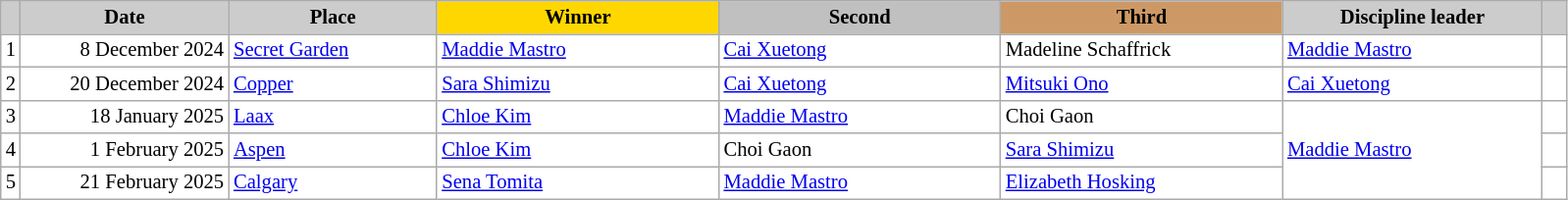<table class="wikitable plainrowheaders" style="background:#fff; font-size:86%; line-height:16px; border:grey solid 1px; border-collapse:collapse;">
<tr>
<th scope="col" style="background:#ccc; width=10 px;"></th>
<th scope="col" style="background:#ccc; width:135px;">Date</th>
<th scope="col" style="background:#ccc; width:135px;">Place</th>
<th scope="col" style="background:gold; width:185px;">Winner</th>
<th scope="col" style="background:silver; width:185px;">Second</th>
<th scope="col" style="background:#c96; width:185px;">Third</th>
<th scope="col" style="background:#ccc; width:170px;">Discipline leader</th>
<th scope="col" style="background:#ccc; width:10px;"></th>
</tr>
<tr>
<td align="center">1</td>
<td align="right">8 December 2024</td>
<td> <a href='#'>Secret Garden</a></td>
<td> <a href='#'>Maddie Mastro</a></td>
<td> <a href='#'>Cai Xuetong</a></td>
<td> Madeline Schaffrick</td>
<td> <a href='#'>Maddie Mastro</a></td>
<td></td>
</tr>
<tr>
<td align="center">2</td>
<td align="right">20 December 2024</td>
<td> <a href='#'>Copper</a></td>
<td> <a href='#'>Sara Shimizu</a></td>
<td> <a href='#'>Cai Xuetong</a></td>
<td> <a href='#'>Mitsuki Ono</a></td>
<td> <a href='#'>Cai Xuetong</a></td>
<td></td>
</tr>
<tr>
<td align="center">3</td>
<td align="right">18 January 2025</td>
<td> <a href='#'>Laax</a></td>
<td> <a href='#'>Chloe Kim</a></td>
<td> <a href='#'>Maddie Mastro</a></td>
<td> Choi Gaon</td>
<td rowspan=3> <a href='#'>Maddie Mastro</a></td>
<td></td>
</tr>
<tr>
<td align="center">4</td>
<td align="right">1 February 2025</td>
<td> <a href='#'>Aspen</a></td>
<td> <a href='#'>Chloe Kim</a></td>
<td> Choi Gaon</td>
<td> <a href='#'>Sara Shimizu</a></td>
<td></td>
</tr>
<tr>
<td align="center">5</td>
<td align="right">21 February 2025</td>
<td> <a href='#'>Calgary</a></td>
<td> <a href='#'>Sena Tomita</a></td>
<td> <a href='#'>Maddie Mastro</a></td>
<td> <a href='#'>Elizabeth Hosking</a></td>
<td></td>
</tr>
</table>
